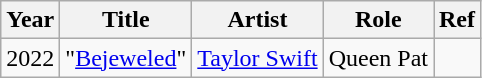<table class="wikitable unsortable">
<tr>
<th>Year</th>
<th>Title</th>
<th>Artist</th>
<th>Role</th>
<th>Ref</th>
</tr>
<tr>
<td>2022</td>
<td>"<a href='#'>Bejeweled</a>"</td>
<td><a href='#'>Taylor Swift</a></td>
<td>Queen Pat</td>
<td></td>
</tr>
</table>
